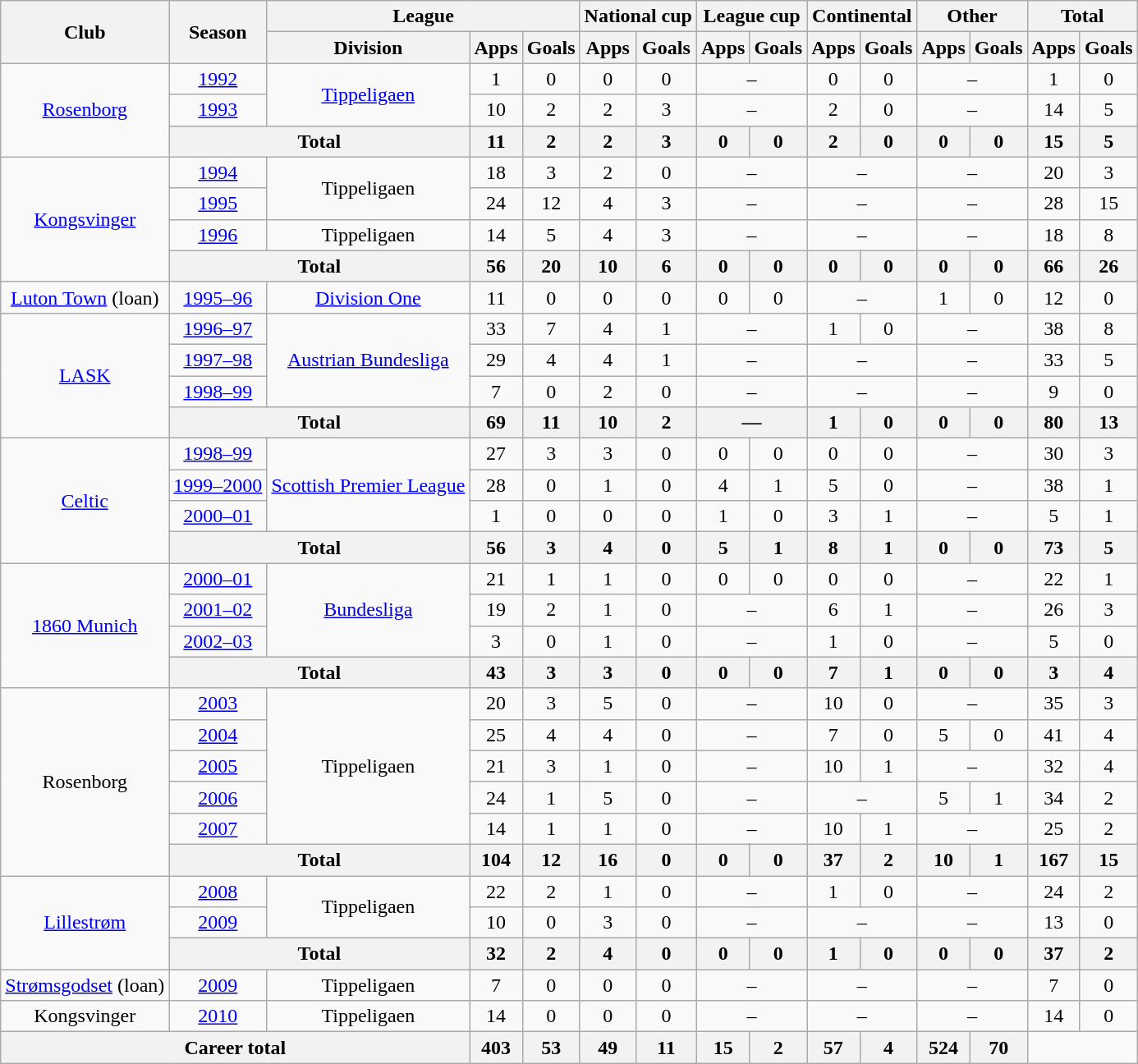<table class="wikitable" style="text-align:center">
<tr>
<th rowspan="2">Club</th>
<th rowspan="2">Season</th>
<th colspan="3">League</th>
<th colspan="2">National cup</th>
<th colspan="2">League cup</th>
<th colspan="2">Continental</th>
<th colspan="2">Other</th>
<th colspan="2">Total</th>
</tr>
<tr>
<th>Division</th>
<th>Apps</th>
<th>Goals</th>
<th>Apps</th>
<th>Goals</th>
<th>Apps</th>
<th>Goals</th>
<th>Apps</th>
<th>Goals</th>
<th>Apps</th>
<th>Goals</th>
<th>Apps</th>
<th>Goals</th>
</tr>
<tr>
<td rowspan="3"><a href='#'>Rosenborg</a></td>
<td><a href='#'>1992</a></td>
<td rowspan="2"><a href='#'>Tippeligaen</a></td>
<td>1</td>
<td>0</td>
<td>0</td>
<td>0</td>
<td colspan="2">–</td>
<td>0</td>
<td>0</td>
<td colspan="2">–</td>
<td>1</td>
<td>0</td>
</tr>
<tr>
<td><a href='#'>1993</a></td>
<td>10</td>
<td>2</td>
<td>2</td>
<td>3</td>
<td colspan="2">–</td>
<td>2</td>
<td>0</td>
<td colspan="2">–</td>
<td>14</td>
<td>5</td>
</tr>
<tr>
<th colspan="2">Total</th>
<th>11</th>
<th>2</th>
<th>2</th>
<th>3</th>
<th>0</th>
<th>0</th>
<th>2</th>
<th>0</th>
<th>0</th>
<th>0</th>
<th>15</th>
<th>5</th>
</tr>
<tr>
<td rowspan="4"><a href='#'>Kongsvinger</a></td>
<td><a href='#'>1994</a></td>
<td rowspan="2">Tippeligaen</td>
<td>18</td>
<td>3</td>
<td>2</td>
<td>0</td>
<td colspan="2">–</td>
<td colspan="2">–</td>
<td colspan="2">–</td>
<td>20</td>
<td>3</td>
</tr>
<tr>
<td><a href='#'>1995</a></td>
<td>24</td>
<td>12</td>
<td>4</td>
<td>3</td>
<td colspan="2">–</td>
<td colspan="2">–</td>
<td colspan="2">–</td>
<td>28</td>
<td>15</td>
</tr>
<tr>
<td><a href='#'>1996</a></td>
<td>Tippeligaen</td>
<td>14</td>
<td>5</td>
<td>4</td>
<td>3</td>
<td colspan="2">–</td>
<td colspan="2">–</td>
<td colspan="2">–</td>
<td>18</td>
<td>8</td>
</tr>
<tr>
<th colspan="2">Total</th>
<th>56</th>
<th>20</th>
<th>10</th>
<th>6</th>
<th>0</th>
<th>0</th>
<th>0</th>
<th>0</th>
<th>0</th>
<th>0</th>
<th>66</th>
<th>26</th>
</tr>
<tr>
<td><a href='#'>Luton Town</a> (loan)</td>
<td><a href='#'>1995–96</a></td>
<td><a href='#'>Division One</a></td>
<td>11</td>
<td>0</td>
<td>0</td>
<td>0</td>
<td>0</td>
<td>0</td>
<td colspan="2">–</td>
<td>1</td>
<td>0</td>
<td>12</td>
<td>0</td>
</tr>
<tr>
<td rowspan="4"><a href='#'>LASK</a></td>
<td><a href='#'>1996–97</a></td>
<td rowspan="3"><a href='#'>Austrian Bundesliga</a></td>
<td>33</td>
<td>7</td>
<td>4</td>
<td>1</td>
<td colspan="2">–</td>
<td>1</td>
<td>0</td>
<td colspan="2">–</td>
<td>38</td>
<td>8</td>
</tr>
<tr>
<td><a href='#'>1997–98</a></td>
<td>29</td>
<td>4</td>
<td>4</td>
<td>1</td>
<td colspan="2">–</td>
<td colspan="2">–</td>
<td colspan="2">–</td>
<td>33</td>
<td>5</td>
</tr>
<tr>
<td><a href='#'>1998–99</a></td>
<td>7</td>
<td>0</td>
<td>2</td>
<td>0</td>
<td colspan="2">–</td>
<td colspan="2">–</td>
<td colspan="2">–</td>
<td>9</td>
<td>0</td>
</tr>
<tr>
<th colspan="2">Total</th>
<th>69</th>
<th>11</th>
<th>10</th>
<th>2</th>
<th colspan="2">—</th>
<th>1</th>
<th>0</th>
<th>0</th>
<th>0</th>
<th>80</th>
<th>13</th>
</tr>
<tr>
<td rowspan="4"><a href='#'>Celtic</a></td>
<td><a href='#'>1998–99</a></td>
<td rowspan="3"><a href='#'>Scottish Premier League</a></td>
<td>27</td>
<td>3</td>
<td>3</td>
<td>0</td>
<td>0</td>
<td>0</td>
<td>0</td>
<td>0</td>
<td colspan="2">–</td>
<td>30</td>
<td>3</td>
</tr>
<tr>
<td><a href='#'>1999–2000</a></td>
<td>28</td>
<td>0</td>
<td>1</td>
<td>0</td>
<td>4</td>
<td>1</td>
<td>5</td>
<td>0</td>
<td colspan="2">–</td>
<td>38</td>
<td>1</td>
</tr>
<tr>
<td><a href='#'>2000–01</a></td>
<td>1</td>
<td>0</td>
<td>0</td>
<td>0</td>
<td>1</td>
<td>0</td>
<td>3</td>
<td>1</td>
<td colspan="2">–</td>
<td>5</td>
<td>1</td>
</tr>
<tr>
<th colspan="2">Total</th>
<th>56</th>
<th>3</th>
<th>4</th>
<th>0</th>
<th>5</th>
<th>1</th>
<th>8</th>
<th>1</th>
<th>0</th>
<th>0</th>
<th>73</th>
<th>5</th>
</tr>
<tr>
<td rowspan="4"><a href='#'>1860 Munich</a></td>
<td><a href='#'>2000–01</a></td>
<td rowspan="3"><a href='#'>Bundesliga</a></td>
<td>21</td>
<td>1</td>
<td>1</td>
<td>0</td>
<td>0</td>
<td>0</td>
<td>0</td>
<td>0</td>
<td colspan="2">–</td>
<td>22</td>
<td>1</td>
</tr>
<tr>
<td><a href='#'>2001–02</a></td>
<td>19</td>
<td>2</td>
<td>1</td>
<td>0</td>
<td colspan="2">–</td>
<td>6</td>
<td>1</td>
<td colspan="2">–</td>
<td>26</td>
<td>3</td>
</tr>
<tr>
<td><a href='#'>2002–03</a></td>
<td>3</td>
<td>0</td>
<td>1</td>
<td>0</td>
<td colspan="2">–</td>
<td>1</td>
<td>0</td>
<td colspan="2">–</td>
<td>5</td>
<td>0</td>
</tr>
<tr>
<th colspan="2">Total</th>
<th>43</th>
<th>3</th>
<th>3</th>
<th>0</th>
<th>0</th>
<th>0</th>
<th>7</th>
<th>1</th>
<th>0</th>
<th>0</th>
<th>3</th>
<th>4</th>
</tr>
<tr>
<td rowspan="6">Rosenborg</td>
<td><a href='#'>2003</a></td>
<td rowspan="5">Tippeligaen</td>
<td>20</td>
<td>3</td>
<td>5</td>
<td>0</td>
<td colspan="2">–</td>
<td>10</td>
<td>0</td>
<td colspan="2">–</td>
<td>35</td>
<td>3</td>
</tr>
<tr>
<td><a href='#'>2004</a></td>
<td>25</td>
<td>4</td>
<td>4</td>
<td>0</td>
<td colspan="2">–</td>
<td>7</td>
<td>0</td>
<td>5</td>
<td>0</td>
<td>41</td>
<td>4</td>
</tr>
<tr>
<td><a href='#'>2005</a></td>
<td>21</td>
<td>3</td>
<td>1</td>
<td>0</td>
<td colspan="2">–</td>
<td>10</td>
<td>1</td>
<td colspan="2">–</td>
<td>32</td>
<td>4</td>
</tr>
<tr>
<td><a href='#'>2006</a></td>
<td>24</td>
<td>1</td>
<td>5</td>
<td>0</td>
<td colspan="2">–</td>
<td colspan="2">–</td>
<td>5</td>
<td>1</td>
<td>34</td>
<td>2</td>
</tr>
<tr>
<td><a href='#'>2007</a></td>
<td>14</td>
<td>1</td>
<td>1</td>
<td>0</td>
<td colspan="2">–</td>
<td>10</td>
<td>1</td>
<td colspan="2">–</td>
<td>25</td>
<td>2</td>
</tr>
<tr>
<th colspan="2">Total</th>
<th>104</th>
<th>12</th>
<th>16</th>
<th>0</th>
<th>0</th>
<th>0</th>
<th>37</th>
<th>2</th>
<th>10</th>
<th>1</th>
<th>167</th>
<th>15</th>
</tr>
<tr>
<td rowspan="3"><a href='#'>Lillestrøm</a></td>
<td><a href='#'>2008</a></td>
<td rowspan="2">Tippeligaen</td>
<td>22</td>
<td>2</td>
<td>1</td>
<td>0</td>
<td colspan="2">–</td>
<td>1</td>
<td>0</td>
<td colspan="2">–</td>
<td>24</td>
<td>2</td>
</tr>
<tr>
<td><a href='#'>2009</a></td>
<td>10</td>
<td>0</td>
<td>3</td>
<td>0</td>
<td colspan="2">–</td>
<td colspan="2">–</td>
<td colspan="2">–</td>
<td>13</td>
<td>0</td>
</tr>
<tr>
<th colspan="2">Total</th>
<th>32</th>
<th>2</th>
<th>4</th>
<th>0</th>
<th>0</th>
<th>0</th>
<th>1</th>
<th>0</th>
<th>0</th>
<th>0</th>
<th>37</th>
<th>2</th>
</tr>
<tr>
<td><a href='#'>Strømsgodset</a> (loan)</td>
<td><a href='#'>2009</a></td>
<td>Tippeligaen</td>
<td>7</td>
<td>0</td>
<td>0</td>
<td>0</td>
<td colspan="2">–</td>
<td colspan="2">–</td>
<td colspan="2">–</td>
<td>7</td>
<td>0</td>
</tr>
<tr>
<td>Kongsvinger</td>
<td><a href='#'>2010</a></td>
<td>Tippeligaen</td>
<td>14</td>
<td>0</td>
<td>0</td>
<td>0</td>
<td colspan="2">–</td>
<td colspan="2">–</td>
<td colspan="2">–</td>
<td>14</td>
<td>0</td>
</tr>
<tr>
<th colspan="3">Career total</th>
<th>403</th>
<th>53</th>
<th>49</th>
<th>11</th>
<th>15</th>
<th>2</th>
<th>57</th>
<th>4</th>
<th>524</th>
<th>70</th>
</tr>
</table>
